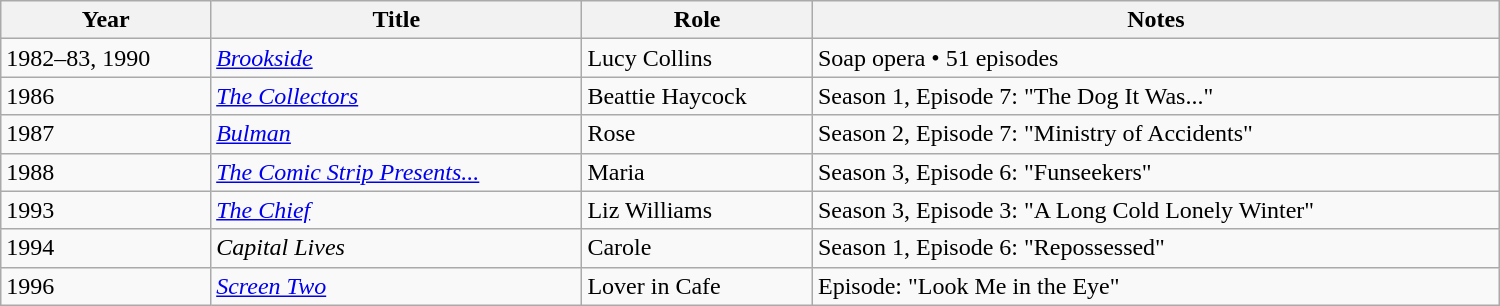<table style="width:1000px;" class="wikitable plainrowheaders sortable">
<tr>
<th scope="col">Year</th>
<th scope="col">Title</th>
<th scope="col">Role</th>
<th scope="col">Notes</th>
</tr>
<tr>
<td>1982–83, 1990</td>
<td><em><a href='#'>Brookside</a></em></td>
<td>Lucy Collins</td>
<td>Soap opera • 51 episodes</td>
</tr>
<tr>
<td>1986</td>
<td data-sort-value="Collectors, The"><em><a href='#'>The Collectors</a></em></td>
<td>Beattie Haycock</td>
<td>Season 1, Episode 7: "The Dog It Was..."</td>
</tr>
<tr>
<td>1987</td>
<td><em><a href='#'>Bulman</a></em></td>
<td>Rose</td>
<td>Season 2, Episode 7: "Ministry of Accidents"</td>
</tr>
<tr>
<td>1988</td>
<td data-sort-value="Comic Strip Presents..., The"><em><a href='#'>The Comic Strip Presents...</a></em></td>
<td>Maria</td>
<td>Season 3, Episode 6: "Funseekers"</td>
</tr>
<tr>
<td>1993</td>
<td data-sort-value="Chief, The"><em><a href='#'>The Chief</a></em></td>
<td>Liz Williams</td>
<td>Season 3, Episode 3: "A Long Cold Lonely Winter"</td>
</tr>
<tr>
<td>1994</td>
<td><em>Capital Lives</em></td>
<td>Carole</td>
<td>Season 1, Episode 6: "Repossessed"</td>
</tr>
<tr>
<td>1996</td>
<td><em><a href='#'>Screen Two</a></em></td>
<td>Lover in Cafe</td>
<td>Episode: "Look Me in the Eye"</td>
</tr>
</table>
